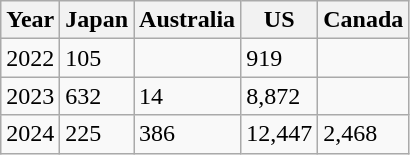<table class="wikitable">
<tr>
<th>Year</th>
<th>Japan</th>
<th>Australia</th>
<th>US</th>
<th>Canada</th>
</tr>
<tr>
<td>2022</td>
<td>105</td>
<td></td>
<td>919</td>
<td></td>
</tr>
<tr>
<td>2023</td>
<td>632</td>
<td>14</td>
<td>8,872</td>
<td></td>
</tr>
<tr>
<td>2024</td>
<td>225</td>
<td>386</td>
<td>12,447</td>
<td>2,468</td>
</tr>
</table>
